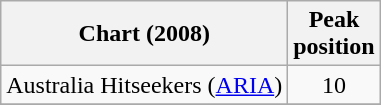<table class="wikitable">
<tr>
<th>Chart (2008)</th>
<th style="text-align:center;">Peak<br>position</th>
</tr>
<tr>
<td>Australia Hitseekers (<a href='#'>ARIA</a>)</td>
<td align="center">10</td>
</tr>
<tr>
</tr>
</table>
